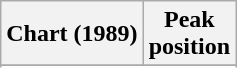<table class="wikitable sortable plainrowheaders" style="text-align:center">
<tr>
<th scope="col">Chart (1989)</th>
<th scope="col">Peak<br> position</th>
</tr>
<tr>
</tr>
<tr>
</tr>
</table>
